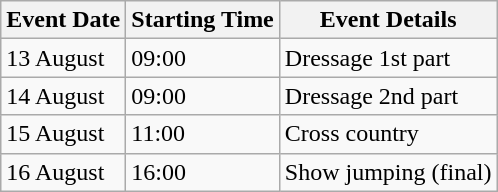<table class="wikitable">
<tr>
<th>Event Date</th>
<th>Starting Time</th>
<th>Event Details</th>
</tr>
<tr>
<td>13 August</td>
<td>09:00</td>
<td>Dressage 1st part</td>
</tr>
<tr>
<td>14 August</td>
<td>09:00</td>
<td>Dressage 2nd part</td>
</tr>
<tr>
<td>15 August</td>
<td>11:00</td>
<td>Cross country</td>
</tr>
<tr>
<td>16 August</td>
<td>16:00</td>
<td>Show jumping (final)</td>
</tr>
</table>
